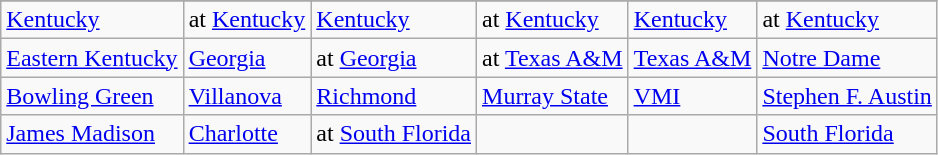<table class="wikitable">
<tr>
</tr>
<tr>
<td><a href='#'>Kentucky</a></td>
<td>at <a href='#'>Kentucky</a></td>
<td><a href='#'>Kentucky</a></td>
<td>at <a href='#'>Kentucky</a></td>
<td><a href='#'>Kentucky</a></td>
<td>at <a href='#'>Kentucky</a></td>
</tr>
<tr>
<td><a href='#'>Eastern Kentucky</a></td>
<td><a href='#'>Georgia</a></td>
<td>at <a href='#'>Georgia</a></td>
<td>at <a href='#'>Texas A&M</a></td>
<td><a href='#'>Texas A&M</a></td>
<td><a href='#'>Notre Dame</a></td>
</tr>
<tr>
<td><a href='#'>Bowling Green</a></td>
<td><a href='#'>Villanova</a></td>
<td><a href='#'>Richmond</a></td>
<td><a href='#'>Murray State</a></td>
<td><a href='#'>VMI</a></td>
<td><a href='#'>Stephen F. Austin</a></td>
</tr>
<tr>
<td><a href='#'>James Madison</a></td>
<td><a href='#'>Charlotte</a></td>
<td>at <a href='#'>South Florida</a></td>
<td></td>
<td></td>
<td><a href='#'>South Florida</a></td>
</tr>
</table>
